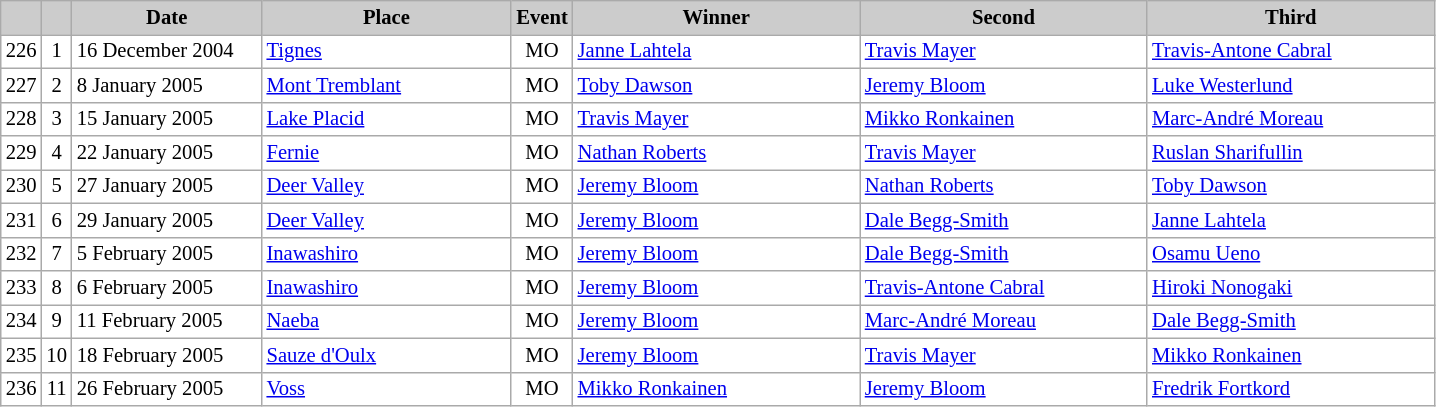<table class="wikitable plainrowheaders" style="background:#fff; font-size:86%; line-height:16px; border:grey solid 1px; border-collapse:collapse;">
<tr style="background:#ccc; text-align:center;">
<th scope="col" style="background:#ccc; width=20 px;"></th>
<th scope="col" style="background:#ccc; width=30 px;"></th>
<th scope="col" style="background:#ccc; width:120px;">Date</th>
<th scope="col" style="background:#ccc; width:160px;">Place</th>
<th scope="col" style="background:#ccc; width:15px;">Event</th>
<th scope="col" style="background:#ccc; width:185px;">Winner</th>
<th scope="col" style="background:#ccc; width:185px;">Second</th>
<th scope="col" style="background:#ccc; width:185px;">Third</th>
</tr>
<tr>
<td align=center>226</td>
<td align=center>1</td>
<td>16 December 2004</td>
<td> <a href='#'>Tignes</a></td>
<td align=center>MO</td>
<td> <a href='#'>Janne Lahtela</a></td>
<td> <a href='#'>Travis Mayer</a></td>
<td> <a href='#'>Travis-Antone Cabral</a></td>
</tr>
<tr>
<td align=center>227</td>
<td align=center>2</td>
<td>8 January 2005</td>
<td> <a href='#'>Mont Tremblant</a></td>
<td align=center>MO</td>
<td> <a href='#'>Toby Dawson</a></td>
<td> <a href='#'>Jeremy Bloom</a></td>
<td> <a href='#'>Luke Westerlund</a></td>
</tr>
<tr>
<td align=center>228</td>
<td align=center>3</td>
<td>15 January 2005</td>
<td> <a href='#'>Lake Placid</a></td>
<td align=center>MO</td>
<td> <a href='#'>Travis Mayer</a></td>
<td> <a href='#'>Mikko Ronkainen</a></td>
<td> <a href='#'>Marc-André Moreau</a></td>
</tr>
<tr>
<td align=center>229</td>
<td align=center>4</td>
<td>22 January 2005</td>
<td> <a href='#'>Fernie</a></td>
<td align=center>MO</td>
<td> <a href='#'>Nathan Roberts</a></td>
<td> <a href='#'>Travis Mayer</a></td>
<td> <a href='#'>Ruslan Sharifullin</a></td>
</tr>
<tr>
<td align=center>230</td>
<td align=center>5</td>
<td>27 January 2005</td>
<td> <a href='#'>Deer Valley</a></td>
<td align=center>MO</td>
<td> <a href='#'>Jeremy Bloom</a></td>
<td> <a href='#'>Nathan Roberts</a></td>
<td> <a href='#'>Toby Dawson</a></td>
</tr>
<tr>
<td align=center>231</td>
<td align=center>6</td>
<td>29 January 2005</td>
<td> <a href='#'>Deer Valley</a></td>
<td align=center>MO</td>
<td> <a href='#'>Jeremy Bloom</a></td>
<td> <a href='#'>Dale Begg-Smith</a></td>
<td> <a href='#'>Janne Lahtela</a></td>
</tr>
<tr>
<td align=center>232</td>
<td align=center>7</td>
<td>5 February 2005</td>
<td> <a href='#'>Inawashiro</a></td>
<td align=center>MO</td>
<td> <a href='#'>Jeremy Bloom</a></td>
<td> <a href='#'>Dale Begg-Smith</a></td>
<td> <a href='#'>Osamu Ueno</a></td>
</tr>
<tr>
<td align=center>233</td>
<td align=center>8</td>
<td>6 February 2005</td>
<td> <a href='#'>Inawashiro</a></td>
<td align=center>MO</td>
<td> <a href='#'>Jeremy Bloom</a></td>
<td> <a href='#'>Travis-Antone Cabral</a></td>
<td> <a href='#'>Hiroki Nonogaki</a></td>
</tr>
<tr>
<td align=center>234</td>
<td align=center>9</td>
<td>11 February 2005</td>
<td> <a href='#'>Naeba</a></td>
<td align=center>MO</td>
<td> <a href='#'>Jeremy Bloom</a></td>
<td> <a href='#'>Marc-André Moreau</a></td>
<td> <a href='#'>Dale Begg-Smith</a></td>
</tr>
<tr>
<td align=center>235</td>
<td align=center>10</td>
<td>18 February 2005</td>
<td> <a href='#'>Sauze d'Oulx</a></td>
<td align=center>MO</td>
<td> <a href='#'>Jeremy Bloom</a></td>
<td> <a href='#'>Travis Mayer</a></td>
<td> <a href='#'>Mikko Ronkainen</a></td>
</tr>
<tr>
<td align=center>236</td>
<td align=center>11</td>
<td>26 February 2005</td>
<td> <a href='#'>Voss</a></td>
<td align=center>MO</td>
<td> <a href='#'>Mikko Ronkainen</a></td>
<td> <a href='#'>Jeremy Bloom</a></td>
<td> <a href='#'>Fredrik Fortkord</a></td>
</tr>
</table>
